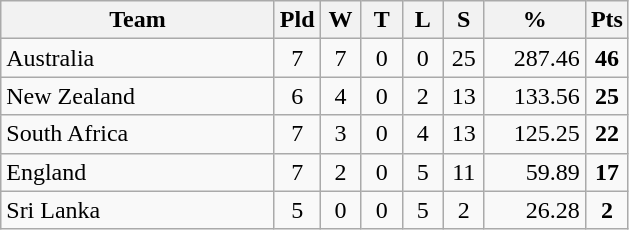<table class="wikitable" border="1" style="text-align:center;">
<tr>
<th width=175>Team</th>
<th width=20 abbr="Played">Pld</th>
<th width=20 abbr="Won">W</th>
<th width=20 abbr="Tied">T</th>
<th width=20 abbr="Lost">L</th>
<th width=20 abbr="Skins">S</th>
<th width=60 abbr="Percentage">%</th>
<th width=20 abbr="Points">Pts</th>
</tr>
<tr style="background:#f9f9f9;">
<td style="text-align:left;"> Australia</td>
<td>7</td>
<td>7</td>
<td>0</td>
<td>0</td>
<td>25</td>
<td style="text-align:right;">287.46</td>
<td><strong>46</strong></td>
</tr>
<tr style="background:#f9f9f9;">
<td style="text-align:left;"> New Zealand</td>
<td>6</td>
<td>4</td>
<td>0</td>
<td>2</td>
<td>13</td>
<td style="text-align:right;">133.56</td>
<td><strong>25</strong></td>
</tr>
<tr style="background:#f9f9f9;">
<td style="text-align:left;"> South Africa</td>
<td>7</td>
<td>3</td>
<td>0</td>
<td>4</td>
<td>13</td>
<td style="text-align:right;">125.25</td>
<td><strong>22</strong></td>
</tr>
<tr style="background:#f9f9f9;">
<td style="text-align:left;"> England</td>
<td>7</td>
<td>2</td>
<td>0</td>
<td>5</td>
<td>11</td>
<td style="text-align:right;">59.89</td>
<td><strong>17</strong></td>
</tr>
<tr style="background:#f9f9f9;">
<td style="text-align:left;"> Sri Lanka</td>
<td>5</td>
<td>0</td>
<td>0</td>
<td>5</td>
<td>2</td>
<td style="text-align:right;">26.28</td>
<td><strong>2</strong></td>
</tr>
</table>
